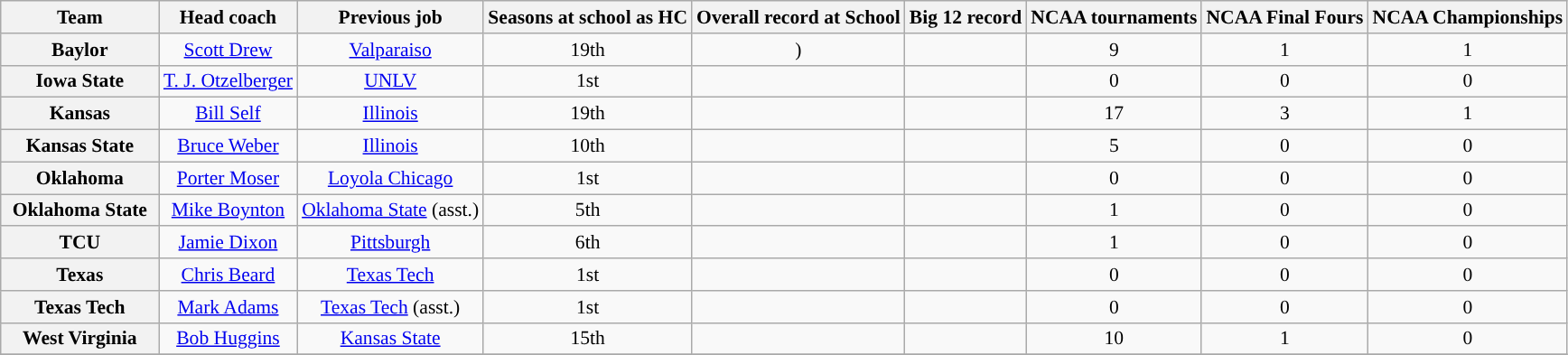<table class="wikitable sortable" style="text-align: center;font-size:90%;">
<tr>
<th width="110">Team</th>
<th>Head coach</th>
<th>Previous job</th>
<th>Seasons at school as HC</th>
<th>Overall record at School</th>
<th>Big 12 record</th>
<th>NCAA tournaments</th>
<th>NCAA Final Fours</th>
<th>NCAA Championships</th>
</tr>
<tr>
<th>Baylor</th>
<td><a href='#'>Scott Drew</a></td>
<td><a href='#'>Valparaiso</a></td>
<td>19th</td>
<td>)</td>
<td></td>
<td>9</td>
<td>1</td>
<td>1</td>
</tr>
<tr>
<th>Iowa State</th>
<td><a href='#'>T. J. Otzelberger</a></td>
<td><a href='#'>UNLV</a></td>
<td>1st</td>
<td></td>
<td></td>
<td>0</td>
<td>0</td>
<td>0</td>
</tr>
<tr>
<th>Kansas</th>
<td><a href='#'>Bill Self</a></td>
<td><a href='#'>Illinois</a></td>
<td>19th</td>
<td></td>
<td></td>
<td>17</td>
<td>3</td>
<td>1</td>
</tr>
<tr>
<th>Kansas State</th>
<td><a href='#'>Bruce Weber</a></td>
<td><a href='#'>Illinois</a></td>
<td>10th</td>
<td></td>
<td></td>
<td>5</td>
<td>0</td>
<td>0</td>
</tr>
<tr>
<th>Oklahoma</th>
<td><a href='#'>Porter Moser</a></td>
<td><a href='#'>Loyola Chicago</a></td>
<td>1st</td>
<td></td>
<td></td>
<td>0</td>
<td>0</td>
<td>0</td>
</tr>
<tr>
<th>Oklahoma State</th>
<td><a href='#'>Mike Boynton</a></td>
<td><a href='#'>Oklahoma State</a> (asst.)</td>
<td>5th</td>
<td></td>
<td></td>
<td>1</td>
<td>0</td>
<td>0</td>
</tr>
<tr>
<th>TCU</th>
<td><a href='#'>Jamie Dixon</a></td>
<td><a href='#'>Pittsburgh</a></td>
<td>6th</td>
<td></td>
<td></td>
<td>1</td>
<td>0</td>
<td>0</td>
</tr>
<tr>
<th>Texas</th>
<td><a href='#'>Chris Beard</a></td>
<td><a href='#'>Texas Tech</a></td>
<td>1st</td>
<td></td>
<td></td>
<td>0</td>
<td>0</td>
<td>0</td>
</tr>
<tr>
<th>Texas Tech</th>
<td><a href='#'>Mark Adams</a></td>
<td><a href='#'>Texas Tech</a> (asst.)</td>
<td>1st</td>
<td></td>
<td></td>
<td>0</td>
<td>0</td>
<td>0</td>
</tr>
<tr>
<th>West Virginia</th>
<td><a href='#'>Bob Huggins</a></td>
<td><a href='#'>Kansas State</a></td>
<td>15th</td>
<td></td>
<td></td>
<td>10</td>
<td>1</td>
<td>0</td>
</tr>
<tr>
</tr>
</table>
